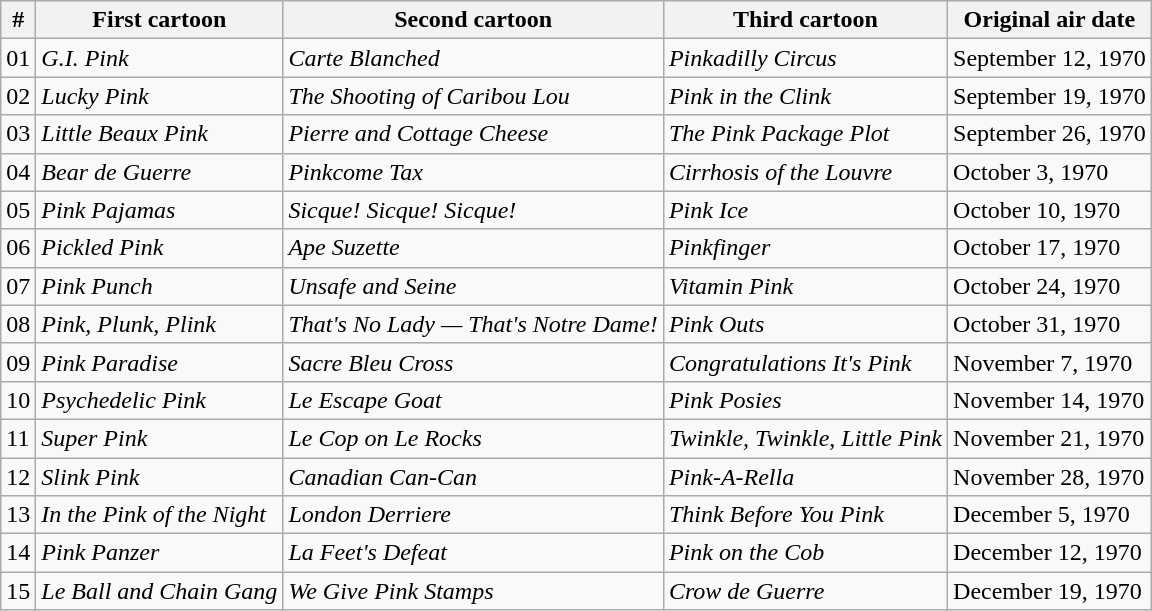<table class="wikitable">
<tr>
<th>#</th>
<th>First cartoon</th>
<th>Second cartoon</th>
<th>Third cartoon</th>
<th>Original air date</th>
</tr>
<tr>
<td>01</td>
<td><em>G.I. Pink</em></td>
<td><em>Carte Blanched</em></td>
<td><em>Pinkadilly Circus</em></td>
<td>September 12, 1970</td>
</tr>
<tr>
<td>02</td>
<td><em>Lucky Pink</em></td>
<td><em>The Shooting of Caribou Lou</em></td>
<td><em>Pink in the Clink</em></td>
<td>September 19, 1970</td>
</tr>
<tr>
<td>03</td>
<td><em>Little Beaux Pink</em></td>
<td><em>Pierre and Cottage Cheese</em></td>
<td><em>The Pink Package Plot</em></td>
<td>September 26, 1970</td>
</tr>
<tr>
<td>04</td>
<td><em>Bear de Guerre</em></td>
<td><em>Pinkcome Tax</em></td>
<td><em>Cirrhosis of the Louvre</em></td>
<td>October 3, 1970</td>
</tr>
<tr>
<td>05</td>
<td><em>Pink Pajamas</em></td>
<td><em>Sicque! Sicque! Sicque!</em></td>
<td><em>Pink Ice</em></td>
<td>October 10, 1970</td>
</tr>
<tr>
<td>06</td>
<td><em>Pickled Pink</em></td>
<td><em>Ape Suzette</em></td>
<td><em>Pinkfinger</em></td>
<td>October 17, 1970</td>
</tr>
<tr>
<td>07</td>
<td><em>Pink Punch</em></td>
<td><em>Unsafe and Seine</em></td>
<td><em>Vitamin Pink</em></td>
<td>October 24, 1970</td>
</tr>
<tr>
<td>08</td>
<td><em>Pink, Plunk, Plink</em></td>
<td><em>That's No Lady — That's Notre Dame!</em></td>
<td><em>Pink Outs</em></td>
<td>October 31, 1970</td>
</tr>
<tr>
<td>09</td>
<td><em>Pink Paradise</em></td>
<td><em>Sacre Bleu Cross</em></td>
<td><em>Congratulations It's Pink</em></td>
<td>November 7, 1970</td>
</tr>
<tr>
<td>10</td>
<td><em>Psychedelic Pink</em></td>
<td><em>Le Escape Goat</em></td>
<td><em>Pink Posies</em></td>
<td>November 14, 1970</td>
</tr>
<tr>
<td>11</td>
<td><em>Super Pink</em></td>
<td><em>Le Cop on Le Rocks</em></td>
<td><em>Twinkle, Twinkle, Little Pink</em></td>
<td>November 21, 1970</td>
</tr>
<tr>
<td>12</td>
<td><em>Slink Pink</em></td>
<td><em>Canadian Can-Can</em></td>
<td><em>Pink-A-Rella</em></td>
<td>November 28, 1970</td>
</tr>
<tr>
<td>13</td>
<td><em>In the Pink of the Night</em></td>
<td><em>London Derriere</em></td>
<td><em>Think Before You Pink</em></td>
<td>December 5, 1970</td>
</tr>
<tr>
<td>14</td>
<td><em>Pink Panzer</em></td>
<td><em>La Feet's Defeat</em></td>
<td><em>Pink on the Cob</em></td>
<td>December 12, 1970</td>
</tr>
<tr>
<td>15</td>
<td><em>Le Ball and Chain Gang</em></td>
<td><em>We Give Pink Stamps</em></td>
<td><em>Crow de Guerre</em></td>
<td>December 19, 1970</td>
</tr>
</table>
